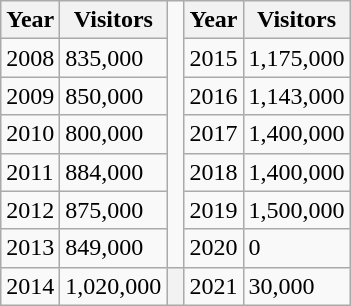<table class="wikitable" ->
<tr>
<th>Year</th>
<th>Visitors</th>
<th rowspan="7" style="background:transparent"> </th>
<th>Year</th>
<th>Visitors</th>
</tr>
<tr>
<td>2008</td>
<td>835,000</td>
<td>2015</td>
<td>1,175,000</td>
</tr>
<tr>
<td>2009</td>
<td>850,000</td>
<td>2016</td>
<td>1,143,000</td>
</tr>
<tr>
<td>2010</td>
<td>800,000</td>
<td>2017</td>
<td>1,400,000</td>
</tr>
<tr>
<td>2011</td>
<td>884,000</td>
<td>2018</td>
<td>1,400,000</td>
</tr>
<tr>
<td>2012</td>
<td>875,000</td>
<td>2019</td>
<td>1,500,000</td>
</tr>
<tr>
<td>2013</td>
<td>849,000</td>
<td>2020</td>
<td>0</td>
</tr>
<tr>
<td>2014</td>
<td>1,020,000</td>
<th></th>
<td>2021</td>
<td>30,000</td>
</tr>
</table>
